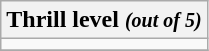<table class="wikitable">
<tr>
<th>Thrill level <small><em>(out of 5)</em></small></th>
</tr>
<tr>
<td>    </td>
</tr>
<tr>
</tr>
</table>
